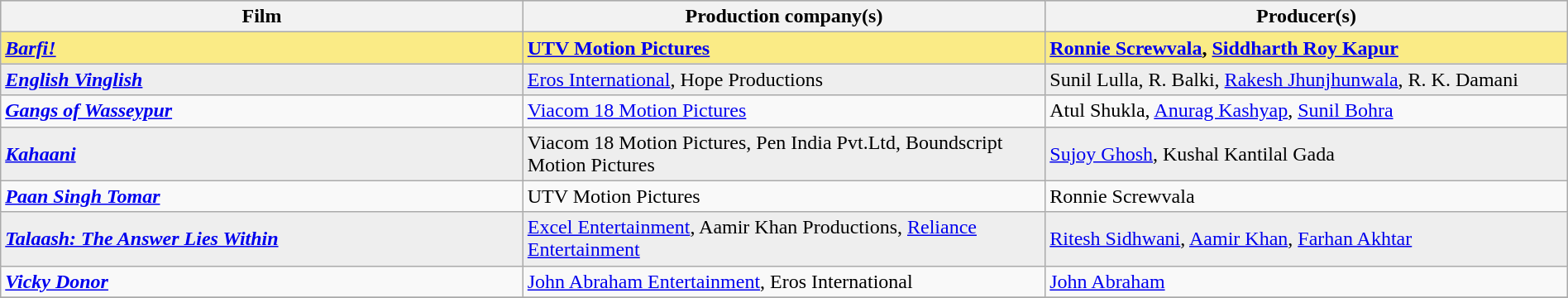<table class="wikitable" border="1" width="100%">
<tr style="background:#bebebe">
<th width="33%">Film</th>
<th width="33%">Production company(s)</th>
<th width="33%">Producer(s)</th>
</tr>
<tr style="background:#FAEB86">
<td><strong><em><a href='#'>Barfi!</a></em></strong></td>
<td><strong><a href='#'>UTV Motion Pictures</a></strong></td>
<td><strong><a href='#'>Ronnie Screwvala</a>, <a href='#'>Siddharth Roy Kapur</a></strong></td>
</tr>
<tr style="background:#EEEEEE">
<td><strong><em><a href='#'>English Vinglish</a></em></strong></td>
<td><a href='#'>Eros International</a>, Hope Productions</td>
<td>Sunil Lulla, R. Balki, <a href='#'>Rakesh Jhunjhunwala</a>, R. K. Damani</td>
</tr>
<tr>
<td><strong><em><a href='#'>Gangs of Wasseypur</a></em></strong></td>
<td><a href='#'>Viacom 18 Motion Pictures</a></td>
<td>Atul Shukla, <a href='#'>Anurag Kashyap</a>, <a href='#'>Sunil Bohra</a></td>
</tr>
<tr style="background:#EEEEEE">
<td><strong><em><a href='#'>Kahaani</a></em></strong></td>
<td>Viacom 18 Motion Pictures, Pen India Pvt.Ltd, Boundscript Motion Pictures</td>
<td><a href='#'>Sujoy Ghosh</a>, Kushal Kantilal Gada</td>
</tr>
<tr>
<td><strong><em><a href='#'>Paan Singh Tomar</a></em></strong></td>
<td>UTV Motion Pictures</td>
<td>Ronnie Screwvala</td>
</tr>
<tr style="background:#EEEEEE">
<td><strong><em><a href='#'>Talaash: The Answer Lies Within</a></em></strong></td>
<td><a href='#'>Excel Entertainment</a>, Aamir Khan Productions, <a href='#'>Reliance Entertainment</a></td>
<td><a href='#'>Ritesh Sidhwani</a>, <a href='#'>Aamir Khan</a>, <a href='#'>Farhan Akhtar</a></td>
</tr>
<tr>
<td><strong><em><a href='#'>Vicky Donor</a></em></strong></td>
<td><a href='#'>John Abraham Entertainment</a>, Eros International</td>
<td><a href='#'>John Abraham</a></td>
</tr>
<tr>
</tr>
</table>
